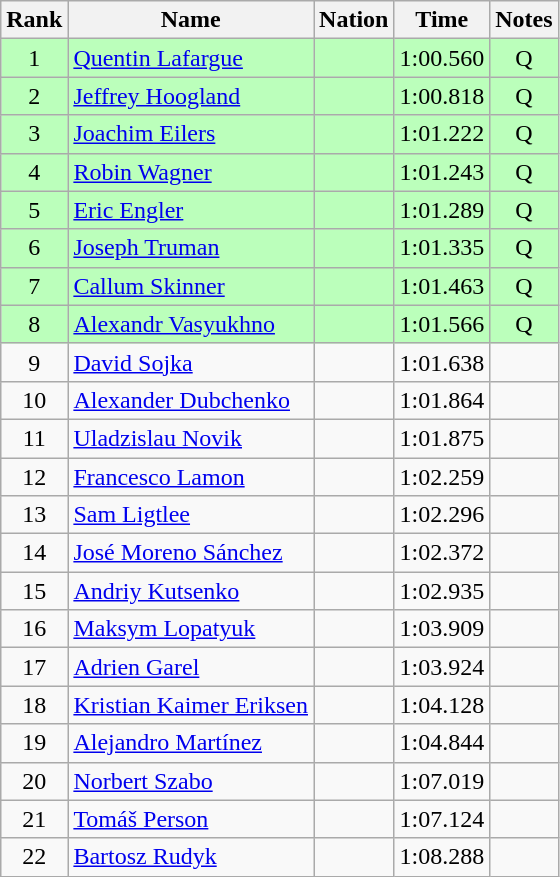<table class="wikitable sortable" style="text-align:center">
<tr>
<th>Rank</th>
<th>Name</th>
<th>Nation</th>
<th>Time</th>
<th>Notes</th>
</tr>
<tr bgcolor=bbffbb>
<td>1</td>
<td align=left><a href='#'>Quentin Lafargue</a></td>
<td align=left></td>
<td>1:00.560</td>
<td>Q</td>
</tr>
<tr bgcolor=bbffbb>
<td>2</td>
<td align=left><a href='#'>Jeffrey Hoogland</a></td>
<td align=left></td>
<td>1:00.818</td>
<td>Q</td>
</tr>
<tr bgcolor=bbffbb>
<td>3</td>
<td align=left><a href='#'>Joachim Eilers</a></td>
<td align=left></td>
<td>1:01.222</td>
<td>Q</td>
</tr>
<tr bgcolor=bbffbb>
<td>4</td>
<td align=left><a href='#'>Robin Wagner</a></td>
<td align=left></td>
<td>1:01.243</td>
<td>Q</td>
</tr>
<tr bgcolor=bbffbb>
<td>5</td>
<td align=left><a href='#'>Eric Engler</a></td>
<td align=left></td>
<td>1:01.289</td>
<td>Q</td>
</tr>
<tr bgcolor=bbffbb>
<td>6</td>
<td align=left><a href='#'>Joseph Truman</a></td>
<td align=left></td>
<td>1:01.335</td>
<td>Q</td>
</tr>
<tr bgcolor=bbffbb>
<td>7</td>
<td align=left><a href='#'>Callum Skinner</a></td>
<td align=left></td>
<td>1:01.463</td>
<td>Q</td>
</tr>
<tr bgcolor=bbffbb>
<td>8</td>
<td align=left><a href='#'>Alexandr Vasyukhno</a></td>
<td align=left></td>
<td>1:01.566</td>
<td>Q</td>
</tr>
<tr>
<td>9</td>
<td align=left><a href='#'>David Sojka</a></td>
<td align=left></td>
<td>1:01.638</td>
<td></td>
</tr>
<tr>
<td>10</td>
<td align=left><a href='#'>Alexander Dubchenko</a></td>
<td align=left></td>
<td>1:01.864</td>
<td></td>
</tr>
<tr>
<td>11</td>
<td align=left><a href='#'>Uladzislau Novik</a></td>
<td align=left></td>
<td>1:01.875</td>
<td></td>
</tr>
<tr>
<td>12</td>
<td align=left><a href='#'>Francesco Lamon</a></td>
<td align=left></td>
<td>1:02.259</td>
<td></td>
</tr>
<tr>
<td>13</td>
<td align=left><a href='#'>Sam Ligtlee</a></td>
<td align=left></td>
<td>1:02.296</td>
<td></td>
</tr>
<tr>
<td>14</td>
<td align=left><a href='#'>José Moreno Sánchez</a></td>
<td align=left></td>
<td>1:02.372</td>
<td></td>
</tr>
<tr>
<td>15</td>
<td align=left><a href='#'>Andriy Kutsenko</a></td>
<td align=left></td>
<td>1:02.935</td>
<td></td>
</tr>
<tr>
<td>16</td>
<td align=left><a href='#'>Maksym Lopatyuk</a></td>
<td align=left></td>
<td>1:03.909</td>
<td></td>
</tr>
<tr>
<td>17</td>
<td align=left><a href='#'>Adrien Garel</a></td>
<td align=left></td>
<td>1:03.924</td>
<td></td>
</tr>
<tr>
<td>18</td>
<td align=left><a href='#'>Kristian Kaimer Eriksen</a></td>
<td align=left></td>
<td>1:04.128</td>
<td></td>
</tr>
<tr>
<td>19</td>
<td align=left><a href='#'>Alejandro Martínez</a></td>
<td align=left></td>
<td>1:04.844</td>
<td></td>
</tr>
<tr>
<td>20</td>
<td align=left><a href='#'>Norbert Szabo</a></td>
<td align=left></td>
<td>1:07.019</td>
<td></td>
</tr>
<tr>
<td>21</td>
<td align=left><a href='#'>Tomáš Person</a></td>
<td align=left></td>
<td>1:07.124</td>
<td></td>
</tr>
<tr>
<td>22</td>
<td align=left><a href='#'>Bartosz Rudyk</a></td>
<td align=left></td>
<td>1:08.288</td>
<td></td>
</tr>
</table>
